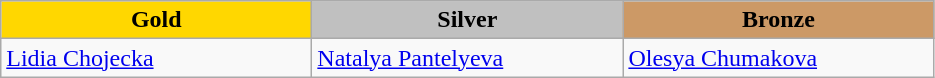<table class="wikitable" style="text-align:left">
<tr align="center">
<td width=200 bgcolor=gold><strong>Gold</strong></td>
<td width=200 bgcolor=silver><strong>Silver</strong></td>
<td width=200 bgcolor=CC9966><strong>Bronze</strong></td>
</tr>
<tr>
<td><a href='#'>Lidia Chojecka</a><br><em></em></td>
<td><a href='#'>Natalya Pantelyeva</a><br><em></em></td>
<td><a href='#'>Olesya Chumakova</a><br><em></em></td>
</tr>
</table>
